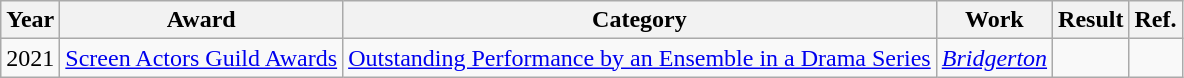<table class="wikitable">
<tr>
<th>Year</th>
<th>Award</th>
<th>Category</th>
<th>Work</th>
<th>Result</th>
<th>Ref.</th>
</tr>
<tr>
<td>2021</td>
<td><a href='#'>Screen Actors Guild Awards</a></td>
<td><a href='#'>Outstanding Performance by an Ensemble in a Drama Series</a></td>
<td><em><a href='#'>Bridgerton</a></em></td>
<td></td>
<td></td>
</tr>
</table>
